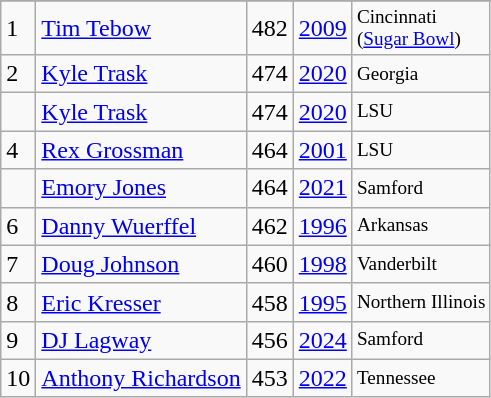<table class="wikitable">
<tr>
</tr>
<tr>
<td>1</td>
<td><a href='#'>Tim Tebow</a></td>
<td>482</td>
<td><a href='#'>2009</a></td>
<td style="font-size:80%;">Cincinnati<br>(<a href='#'>Sugar Bowl</a>)</td>
</tr>
<tr>
<td>2</td>
<td><a href='#'>Kyle Trask</a></td>
<td>474</td>
<td><a href='#'>2020</a></td>
<td style="font-size:80%;">Georgia</td>
</tr>
<tr>
<td></td>
<td><a href='#'>Kyle Trask</a></td>
<td>474</td>
<td><a href='#'>2020</a></td>
<td style="font-size:80%;">LSU</td>
</tr>
<tr>
<td>4</td>
<td><a href='#'>Rex Grossman</a></td>
<td>464</td>
<td><a href='#'>2001</a></td>
<td style="font-size:80%;">LSU</td>
</tr>
<tr>
<td></td>
<td><a href='#'>Emory Jones</a></td>
<td>464</td>
<td><a href='#'>2021</a></td>
<td style="font-size:80%;">Samford</td>
</tr>
<tr>
<td>6</td>
<td><a href='#'>Danny Wuerffel</a></td>
<td>462</td>
<td><a href='#'>1996</a></td>
<td style="font-size:80%;">Arkansas</td>
</tr>
<tr>
<td>7</td>
<td><a href='#'>Doug Johnson</a></td>
<td>460</td>
<td><a href='#'>1998</a></td>
<td style="font-size:80%;">Vanderbilt</td>
</tr>
<tr>
<td>8</td>
<td><a href='#'>Eric Kresser</a></td>
<td>458</td>
<td><a href='#'>1995</a></td>
<td style="font-size:80%;">Northern Illinois</td>
</tr>
<tr>
<td>9</td>
<td><a href='#'>DJ Lagway</a></td>
<td>456</td>
<td><a href='#'>2024</a></td>
<td style="font-size:80%;">Samford</td>
</tr>
<tr>
<td>10</td>
<td><a href='#'>Anthony Richardson</a></td>
<td>453</td>
<td><a href='#'>2022</a></td>
<td style="font-size:80%;">Tennessee</td>
</tr>
</table>
